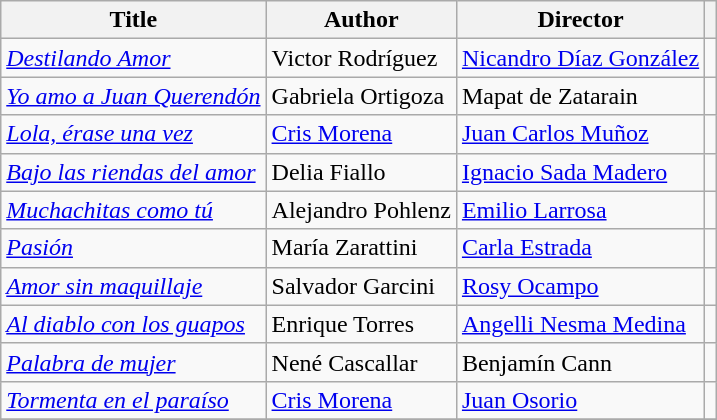<table class="wikitable sortable">
<tr>
<th>Title</th>
<th>Author</th>
<th>Director</th>
<th></th>
</tr>
<tr>
<td><em><a href='#'>Destilando Amor</a></em></td>
<td>Victor Rodríguez</td>
<td><a href='#'>Nicandro Díaz González</a></td>
<td></td>
</tr>
<tr>
<td><em><a href='#'>Yo amo a Juan Querendón</a></em></td>
<td>Gabriela Ortigoza</td>
<td>Mapat de Zatarain</td>
<td></td>
</tr>
<tr>
<td><em><a href='#'>Lola, érase una vez</a></em></td>
<td><a href='#'>Cris Morena</a></td>
<td><a href='#'>Juan Carlos Muñoz</a></td>
<td></td>
</tr>
<tr>
<td><em><a href='#'>Bajo las riendas del amor</a></em></td>
<td>Delia Fiallo</td>
<td><a href='#'>Ignacio Sada Madero</a></td>
<td></td>
</tr>
<tr>
<td><em><a href='#'>Muchachitas como tú</a></em></td>
<td>Alejandro Pohlenz</td>
<td><a href='#'>Emilio Larrosa</a></td>
<td></td>
</tr>
<tr>
<td><em><a href='#'>Pasión</a></em></td>
<td>María Zarattini</td>
<td><a href='#'>Carla Estrada</a></td>
<td></td>
</tr>
<tr>
<td><em><a href='#'>Amor sin maquillaje</a></em></td>
<td>Salvador Garcini</td>
<td><a href='#'>Rosy Ocampo</a></td>
<td></td>
</tr>
<tr>
<td><em><a href='#'>Al diablo con los guapos</a></em></td>
<td>Enrique Torres</td>
<td><a href='#'>Angelli Nesma Medina</a></td>
<td></td>
</tr>
<tr>
<td><em><a href='#'>Palabra de mujer</a></em></td>
<td>Nené Cascallar</td>
<td>Benjamín Cann</td>
<td></td>
</tr>
<tr>
<td><em><a href='#'>Tormenta en el paraíso</a></em></td>
<td><a href='#'>Cris Morena</a></td>
<td><a href='#'>Juan Osorio</a></td>
<td></td>
</tr>
<tr>
</tr>
</table>
